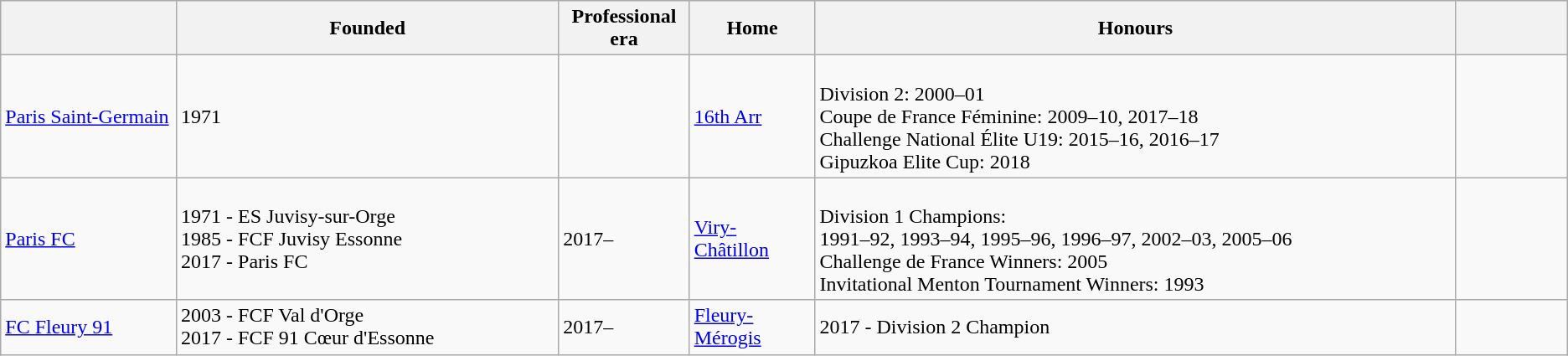<table class="wikitable">
<tr style="background:#efefef;">
<th scope="col" width="150"></th>
<th scope="col" width="350">Founded</th>
<th scope="col" width="100">Professional<br>era</th>
<th scope="col" width="100">Home</th>
<th scope="col" width="600">Honours</th>
<th scope="col" width="100"></th>
</tr>
<tr>
<td><a href='#'>Paris Saint-Germain</a></td>
<td>1971</td>
<td></td>
<td><a href='#'>16th Arr</a></td>
<td><br>Division 2: 2000–01 <br>
Coupe de France Féminine: 2009–10, 2017–18 <br>
Challenge National Élite U19: 2015–16, 2016–17 <br>
Gipuzkoa Elite Cup: 2018</td>
<td></td>
</tr>
<tr>
<td><a href='#'>Paris FC</a></td>
<td>1971 - ES Juvisy-sur-Orge <br>1985 - FCF Juvisy Essonne <br>2017 - Paris FC</td>
<td>2017–</td>
<td><a href='#'>Viry-Châtillon</a></td>
<td><br>Division 1 Champions:<br>1991–92, 1993–94, 1995–96, 1996–97, 2002–03, 2005–06 <br>
Challenge de France Winners: 2005 <br>
Invitational Menton Tournament Winners: 1993</td>
<td></td>
</tr>
<tr>
<td><a href='#'>FC Fleury 91</a></td>
<td>2003 - FCF Val d'Orge <br>2017 - FCF 91 Cœur d'Essonne</td>
<td>2017–</td>
<td><a href='#'>Fleury-Mérogis</a></td>
<td>2017 - Division 2 Champion</td>
<td></td>
</tr>
</table>
